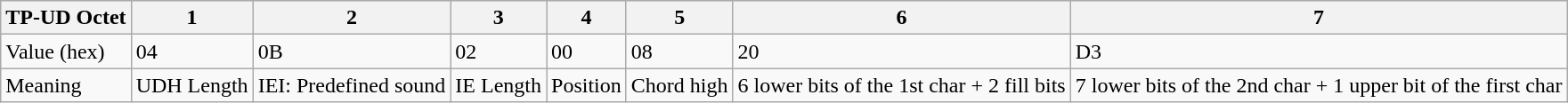<table class="wikitable">
<tr>
<th>TP-UD Octet</th>
<th>1</th>
<th>2</th>
<th>3</th>
<th>4</th>
<th>5</th>
<th>6</th>
<th>7</th>
</tr>
<tr>
<td>Value (hex)</td>
<td>04</td>
<td>0B</td>
<td>02</td>
<td>00</td>
<td>08</td>
<td>20</td>
<td>D3</td>
</tr>
<tr>
<td>Meaning</td>
<td>UDH Length</td>
<td>IEI: Predefined sound</td>
<td>IE Length</td>
<td>Position</td>
<td>Chord high</td>
<td>6 lower bits of the 1st char + 2 fill bits</td>
<td>7 lower bits of the 2nd char + 1 upper bit of the first char</td>
</tr>
</table>
